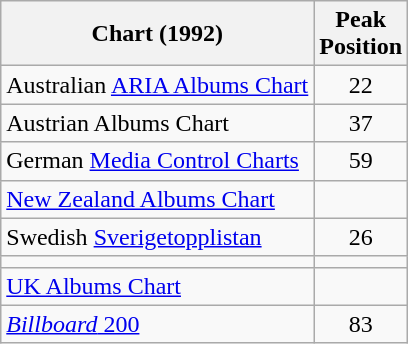<table class="wikitable sortable">
<tr>
<th>Chart (1992)</th>
<th>Peak<br>Position</th>
</tr>
<tr>
<td>Australian <a href='#'>ARIA Albums Chart</a></td>
<td align="center">22</td>
</tr>
<tr>
<td>Austrian Albums Chart</td>
<td align="center">37</td>
</tr>
<tr>
<td>German <a href='#'>Media Control Charts</a></td>
<td align="center">59</td>
</tr>
<tr>
<td><a href='#'>New Zealand Albums Chart</a></td>
<td align="center"></td>
</tr>
<tr>
<td>Swedish <a href='#'>Sverigetopplistan</a></td>
<td align="center">26</td>
</tr>
<tr>
<td></td>
</tr>
<tr>
<td><a href='#'>UK Albums Chart</a></td>
<td align="center"></td>
</tr>
<tr>
<td> <a href='#'><em>Billboard</em> 200</a></td>
<td align="center">83</td>
</tr>
</table>
